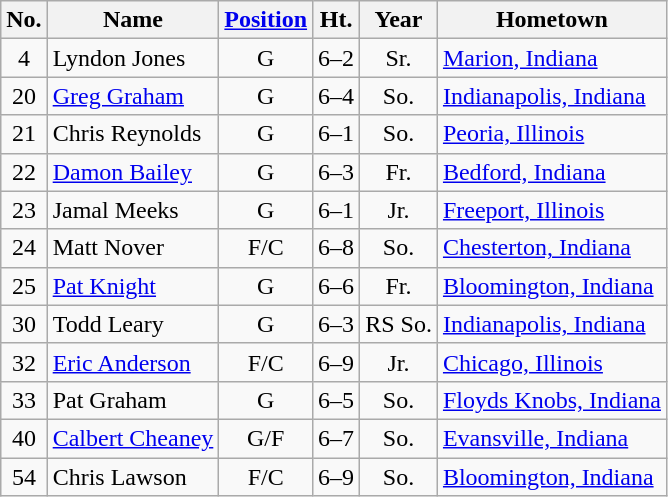<table class="wikitable" style="text-align:center">
<tr>
<th>No.</th>
<th>Name</th>
<th><a href='#'>Position</a></th>
<th>Ht.</th>
<th>Year</th>
<th>Hometown</th>
</tr>
<tr>
<td>4</td>
<td style="text-align:left">Lyndon Jones</td>
<td>G</td>
<td>6–2</td>
<td>Sr.</td>
<td style="text-align:left"><a href='#'>Marion, Indiana</a></td>
</tr>
<tr>
<td>20</td>
<td style="text-align:left"><a href='#'>Greg Graham</a></td>
<td>G</td>
<td>6–4</td>
<td>So.</td>
<td style="text-align:left"><a href='#'>Indianapolis, Indiana</a></td>
</tr>
<tr>
<td>21</td>
<td style="text-align:left">Chris Reynolds</td>
<td>G</td>
<td>6–1</td>
<td>So.</td>
<td style="text-align:left"><a href='#'>Peoria, Illinois</a></td>
</tr>
<tr>
<td>22</td>
<td style="text-align:left"><a href='#'>Damon Bailey</a></td>
<td>G</td>
<td>6–3</td>
<td>Fr.</td>
<td style="text-align:left"><a href='#'>Bedford, Indiana</a></td>
</tr>
<tr>
<td>23</td>
<td style="text-align:left">Jamal Meeks</td>
<td>G</td>
<td>6–1</td>
<td>Jr.</td>
<td style="text-align:left"><a href='#'>Freeport, Illinois</a></td>
</tr>
<tr>
<td>24</td>
<td style="text-align:left">Matt Nover</td>
<td>F/C</td>
<td>6–8</td>
<td>So.</td>
<td style="text-align:left"><a href='#'>Chesterton, Indiana</a></td>
</tr>
<tr>
<td>25</td>
<td style="text-align:left"><a href='#'>Pat Knight</a></td>
<td>G</td>
<td>6–6</td>
<td>Fr.</td>
<td style="text-align:left"><a href='#'>Bloomington, Indiana</a></td>
</tr>
<tr>
<td>30</td>
<td style="text-align:left">Todd Leary</td>
<td>G</td>
<td>6–3</td>
<td>RS So.</td>
<td style="text-align:left"><a href='#'>Indianapolis, Indiana</a></td>
</tr>
<tr>
<td>32</td>
<td style="text-align:left"><a href='#'>Eric Anderson</a></td>
<td>F/C</td>
<td>6–9</td>
<td>Jr.</td>
<td style="text-align:left"><a href='#'>Chicago, Illinois</a></td>
</tr>
<tr>
<td>33</td>
<td style="text-align:left">Pat Graham</td>
<td>G</td>
<td>6–5</td>
<td>So.</td>
<td style="text-align:left"><a href='#'>Floyds Knobs, Indiana</a></td>
</tr>
<tr>
<td>40</td>
<td style="text-align:left"><a href='#'>Calbert Cheaney</a></td>
<td>G/F</td>
<td>6–7</td>
<td>So.</td>
<td style="text-align:left"><a href='#'>Evansville, Indiana</a></td>
</tr>
<tr>
<td>54</td>
<td style="text-align:left">Chris Lawson</td>
<td>F/C</td>
<td>6–9</td>
<td>So.</td>
<td style="text-align:left"><a href='#'>Bloomington, Indiana</a></td>
</tr>
</table>
